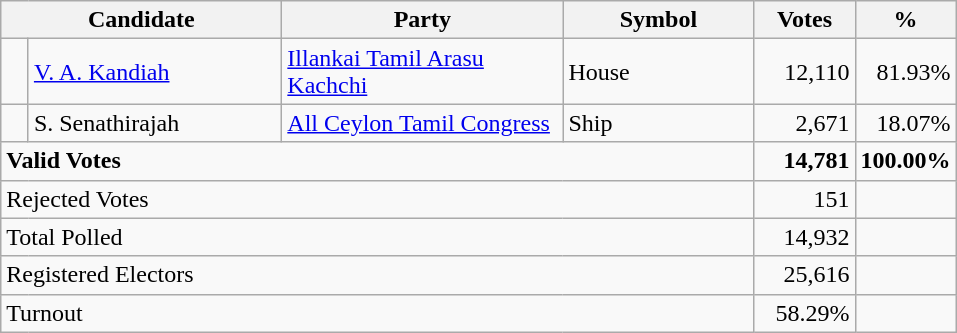<table class="wikitable" border="1" style="text-align:right;">
<tr>
<th align=left colspan=2 width="180">Candidate</th>
<th align=left width="180">Party</th>
<th align=left width="120">Symbol</th>
<th align=left width="60">Votes</th>
<th align=left width="60">%</th>
</tr>
<tr>
<td bgcolor=> </td>
<td align=left><a href='#'>V. A. Kandiah</a></td>
<td align=left><a href='#'>Illankai Tamil Arasu Kachchi</a></td>
<td align=left>House</td>
<td>12,110</td>
<td>81.93%</td>
</tr>
<tr>
<td bgcolor=> </td>
<td align=left>S. Senathirajah</td>
<td align=left><a href='#'>All Ceylon Tamil Congress</a></td>
<td align=left>Ship</td>
<td>2,671</td>
<td>18.07%</td>
</tr>
<tr>
<td align=left colspan=4><strong>Valid Votes</strong></td>
<td><strong>14,781</strong></td>
<td><strong>100.00%</strong></td>
</tr>
<tr>
<td align=left colspan=4>Rejected Votes</td>
<td>151</td>
<td></td>
</tr>
<tr>
<td align=left colspan=4>Total Polled</td>
<td>14,932</td>
<td></td>
</tr>
<tr>
<td align=left colspan=4>Registered Electors</td>
<td>25,616</td>
<td></td>
</tr>
<tr>
<td align=left colspan=4>Turnout</td>
<td>58.29%</td>
</tr>
</table>
